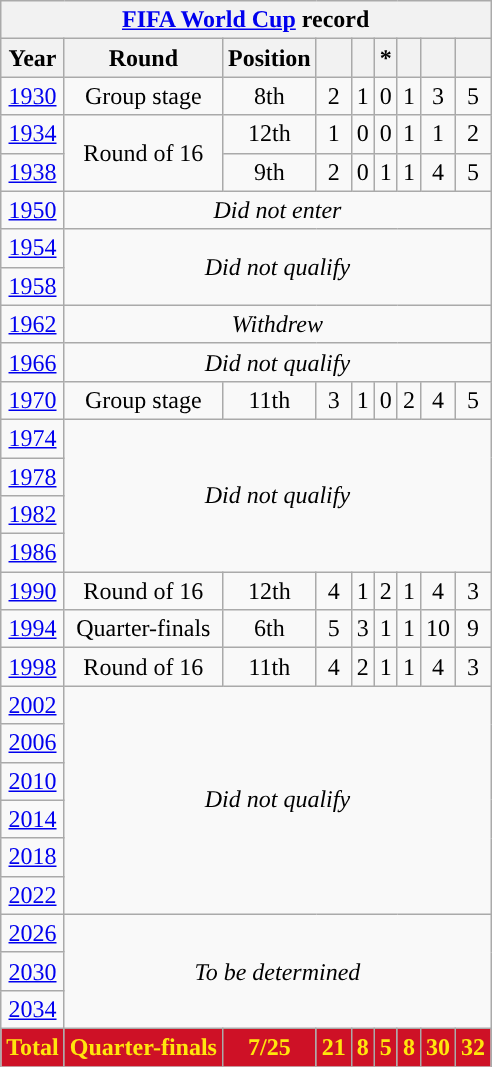<table class="wikitable" style="text-align: center;">
<tr>
<th colspan=9><a href='#'>FIFA World Cup</a> record</th>
</tr>
<tr>
<th>Year</th>
<th>Round</th>
<th>Position</th>
<th></th>
<th></th>
<th>*</th>
<th></th>
<th></th>
<th></th>
</tr>
<tr>
<td> <a href='#'>1930</a></td>
<td>Group stage</td>
<td>8th</td>
<td>2</td>
<td>1</td>
<td>0</td>
<td>1</td>
<td>3</td>
<td>5</td>
</tr>
<tr>
<td> <a href='#'>1934</a></td>
<td rowspan=2>Round of 16</td>
<td>12th</td>
<td>1</td>
<td>0</td>
<td>0</td>
<td>1</td>
<td>1</td>
<td>2</td>
</tr>
<tr>
<td> <a href='#'>1938</a></td>
<td>9th</td>
<td>2</td>
<td>0</td>
<td>1</td>
<td>1</td>
<td>4</td>
<td>5</td>
</tr>
<tr>
<td> <a href='#'>1950</a></td>
<td rowspan=1 colspan=8><em>Did not enter</em></td>
</tr>
<tr>
<td> <a href='#'>1954</a></td>
<td rowspan=2 colspan=8><em>Did not qualify</em></td>
</tr>
<tr>
<td> <a href='#'>1958</a></td>
</tr>
<tr>
<td> <a href='#'>1962</a></td>
<td rowspan=1 colspan=8><em>Withdrew</em></td>
</tr>
<tr>
<td> <a href='#'>1966</a></td>
<td rowspan=1 colspan=8><em>Did not qualify</em></td>
</tr>
<tr>
<td> <a href='#'>1970</a></td>
<td>Group stage</td>
<td>11th</td>
<td>3</td>
<td>1</td>
<td>0</td>
<td>2</td>
<td>4</td>
<td>5</td>
</tr>
<tr>
<td> <a href='#'>1974</a></td>
<td rowspan=4 colspan=8><em>Did not qualify</em></td>
</tr>
<tr>
<td> <a href='#'>1978</a></td>
</tr>
<tr>
<td> <a href='#'>1982</a></td>
</tr>
<tr>
<td> <a href='#'>1986</a></td>
</tr>
<tr>
<td> <a href='#'>1990</a></td>
<td>Round of 16</td>
<td>12th</td>
<td>4</td>
<td>1</td>
<td>2</td>
<td>1</td>
<td>4</td>
<td>3</td>
</tr>
<tr>
<td> <a href='#'>1994</a></td>
<td>Quarter-finals</td>
<td>6th</td>
<td>5</td>
<td>3</td>
<td>1</td>
<td>1</td>
<td>10</td>
<td>9</td>
</tr>
<tr>
<td> <a href='#'>1998</a></td>
<td>Round of 16</td>
<td>11th</td>
<td>4</td>
<td>2</td>
<td>1</td>
<td>1</td>
<td>4</td>
<td>3</td>
</tr>
<tr>
<td>  <a href='#'>2002</a></td>
<td rowspan=6 colspan=8><em>Did not qualify</em></td>
</tr>
<tr>
<td> <a href='#'>2006</a></td>
</tr>
<tr>
<td> <a href='#'>2010</a></td>
</tr>
<tr>
<td> <a href='#'>2014</a></td>
</tr>
<tr>
<td> <a href='#'>2018</a></td>
</tr>
<tr>
<td> <a href='#'>2022</a></td>
</tr>
<tr>
<td>   <a href='#'>2026</a></td>
<td rowspan=3 colspan=8><em>To be determined</em></td>
</tr>
<tr>
<td>   <a href='#'>2030</a></td>
</tr>
<tr>
<td> <a href='#'>2034</a></td>
</tr>
<tr>
<th style="background:#CE1126; color:#FFE60D; "><strong>Total</strong></th>
<th style="background:#CE1126; color:#FFE60D; ">Quarter-finals</th>
<th style="background:#CE1126; color:#FFE60D; ">7/25</th>
<th style="background:#CE1126; color:#FFE60D; ">21</th>
<th style="background:#CE1126; color:#FFE60D; ">8</th>
<th style="background:#CE1126; color:#FFE60D; ">5</th>
<th style="background:#CE1126; color:#FFE60D; ">8</th>
<th style="background:#CE1126; color:#FFE60D; ">30</th>
<th style="background:#CE1126; color:#FFE60D; ">32</th>
</tr>
</table>
